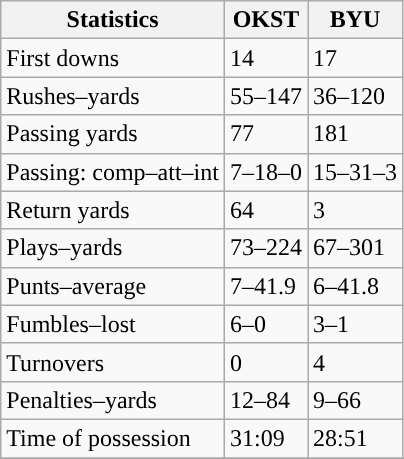<table class="wikitable" style="float: left;">
<tr>
<th>Statistics</th>
<th>OKST</th>
<th>BYU</th>
</tr>
<tr>
<td>First downs</td>
<td>14</td>
<td>17</td>
</tr>
<tr>
<td>Rushes–yards</td>
<td>55–147</td>
<td>36–120</td>
</tr>
<tr>
<td>Passing yards</td>
<td>77</td>
<td>181</td>
</tr>
<tr>
<td>Passing: comp–att–int</td>
<td>7–18–0</td>
<td>15–31–3</td>
</tr>
<tr>
<td>Return yards</td>
<td>64</td>
<td>3</td>
</tr>
<tr>
<td>Plays–yards</td>
<td>73–224</td>
<td>67–301</td>
</tr>
<tr>
<td>Punts–average</td>
<td>7–41.9</td>
<td>6–41.8</td>
</tr>
<tr>
<td>Fumbles–lost</td>
<td>6–0</td>
<td>3–1</td>
</tr>
<tr>
<td>Turnovers</td>
<td>0</td>
<td>4</td>
</tr>
<tr>
<td>Penalties–yards</td>
<td>12–84</td>
<td>9–66</td>
</tr>
<tr>
<td>Time of possession</td>
<td>31:09</td>
<td>28:51</td>
</tr>
<tr>
</tr>
</table>
